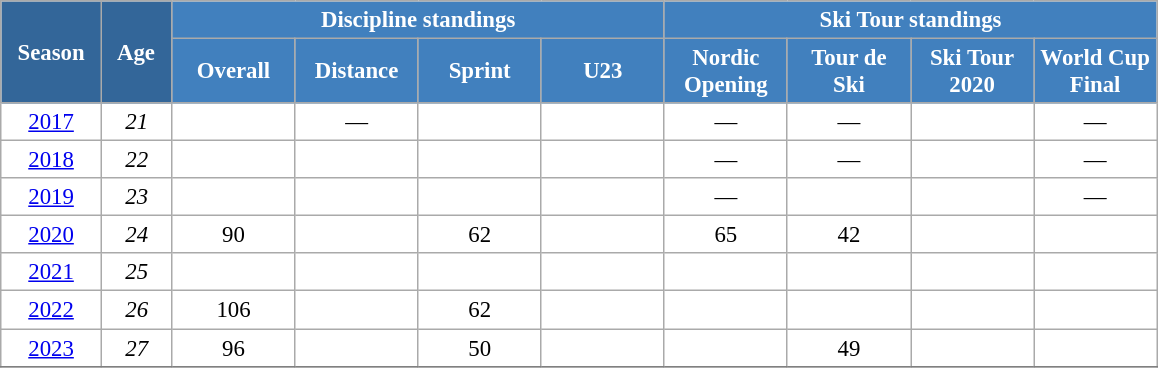<table class="wikitable" style="font-size:95%; text-align:center; border:grey solid 1px; border-collapse:collapse; background:#ffffff;">
<tr>
<th style="background-color:#369; color:white; width:60px;" rowspan="2"> Season </th>
<th style="background-color:#369; color:white; width:40px;" rowspan="2"> Age </th>
<th style="background-color:#4180be; color:white;" colspan="4">Discipline standings</th>
<th style="background-color:#4180be; color:white;" colspan="5">Ski Tour standings</th>
</tr>
<tr>
<th style="background-color:#4180be; color:white; width:75px;">Overall</th>
<th style="background-color:#4180be; color:white; width:75px;">Distance</th>
<th style="background-color:#4180be; color:white; width:75px;">Sprint</th>
<th style="background-color:#4180be; color:white; width:75px;">U23</th>
<th style="background-color:#4180be; color:white; width:75px;">Nordic<br>Opening</th>
<th style="background-color:#4180be; color:white; width:75px;">Tour de<br>Ski</th>
<th style="background-color:#4180be; color:white; width:75px;">Ski Tour<br>2020</th>
<th style="background-color:#4180be; color:white; width:75px;">World Cup<br>Final</th>
</tr>
<tr>
<td><a href='#'>2017</a></td>
<td><em>21</em></td>
<td></td>
<td>—</td>
<td></td>
<td></td>
<td>—</td>
<td>—</td>
<td></td>
<td>—</td>
</tr>
<tr>
<td><a href='#'>2018</a></td>
<td><em>22</em></td>
<td></td>
<td></td>
<td></td>
<td></td>
<td>—</td>
<td>—</td>
<td></td>
<td>—</td>
</tr>
<tr>
<td><a href='#'>2019</a></td>
<td><em>23</em></td>
<td></td>
<td></td>
<td></td>
<td></td>
<td>—</td>
<td></td>
<td></td>
<td>—</td>
</tr>
<tr>
<td><a href='#'>2020</a></td>
<td><em>24</em></td>
<td>90</td>
<td></td>
<td>62</td>
<td></td>
<td>65</td>
<td>42</td>
<td></td>
<td></td>
</tr>
<tr>
<td><a href='#'>2021</a></td>
<td><em>25</em></td>
<td></td>
<td></td>
<td></td>
<td></td>
<td></td>
<td></td>
<td></td>
<td></td>
</tr>
<tr>
<td><a href='#'>2022</a></td>
<td><em>26</em></td>
<td>106</td>
<td></td>
<td>62</td>
<td></td>
<td></td>
<td></td>
<td></td>
<td></td>
</tr>
<tr>
<td><a href='#'>2023</a></td>
<td><em>27</em></td>
<td>96</td>
<td></td>
<td>50</td>
<td></td>
<td></td>
<td>49</td>
<td></td>
<td></td>
</tr>
<tr>
</tr>
</table>
